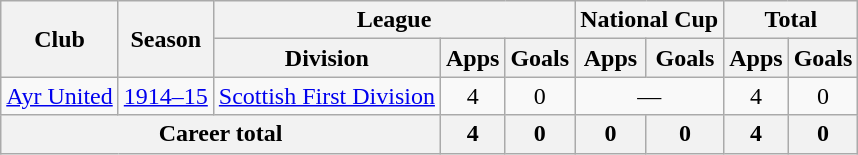<table class="wikitable" style="text-align: center">
<tr>
<th rowspan="2">Club</th>
<th rowspan="2">Season</th>
<th colspan="3">League</th>
<th colspan="2">National Cup</th>
<th colspan="2">Total</th>
</tr>
<tr>
<th>Division</th>
<th>Apps</th>
<th>Goals</th>
<th>Apps</th>
<th>Goals</th>
<th>Apps</th>
<th>Goals</th>
</tr>
<tr>
<td><a href='#'>Ayr United</a></td>
<td><a href='#'>1914–15</a></td>
<td><a href='#'>Scottish First Division</a></td>
<td>4</td>
<td>0</td>
<td colspan="2">―</td>
<td>4</td>
<td>0</td>
</tr>
<tr>
<th colspan="3">Career total</th>
<th>4</th>
<th>0</th>
<th>0</th>
<th>0</th>
<th>4</th>
<th>0</th>
</tr>
</table>
